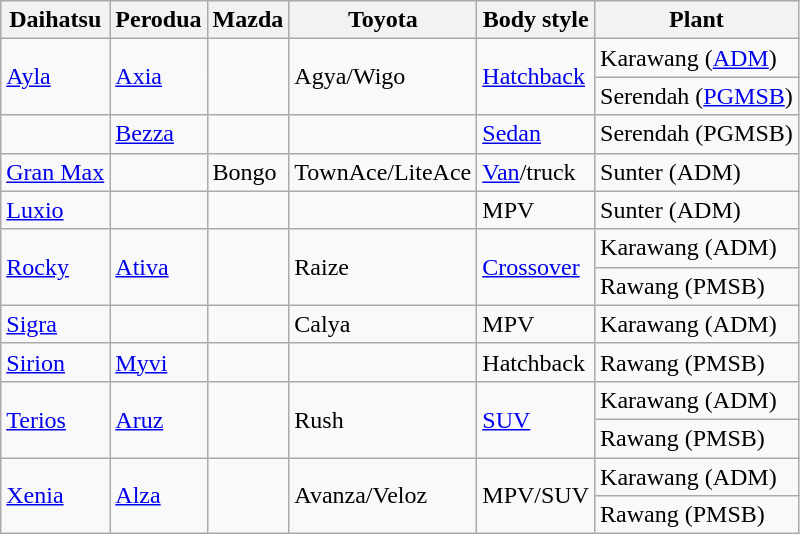<table class="wikitable sortable">
<tr>
<th>Daihatsu</th>
<th>Perodua</th>
<th>Mazda</th>
<th>Toyota</th>
<th>Body style</th>
<th>Plant</th>
</tr>
<tr>
<td rowspan="2"><a href='#'>Ayla</a></td>
<td rowspan="2"><a href='#'>Axia</a></td>
<td rowspan="2"></td>
<td rowspan="2">Agya/Wigo</td>
<td rowspan="2"><a href='#'>Hatchback</a></td>
<td>Karawang (<a href='#'>ADM</a>)</td>
</tr>
<tr>
<td>Serendah (<a href='#'>PGMSB</a>)</td>
</tr>
<tr>
<td></td>
<td><a href='#'>Bezza</a></td>
<td></td>
<td></td>
<td><a href='#'>Sedan</a></td>
<td>Serendah (PGMSB)</td>
</tr>
<tr>
<td><a href='#'>Gran Max</a></td>
<td></td>
<td>Bongo</td>
<td>TownAce/LiteAce</td>
<td><a href='#'>Van</a>/truck</td>
<td>Sunter (ADM)</td>
</tr>
<tr>
<td><a href='#'>Luxio</a></td>
<td></td>
<td></td>
<td></td>
<td>MPV</td>
<td>Sunter (ADM)</td>
</tr>
<tr>
<td rowspan="2"><a href='#'>Rocky</a></td>
<td rowspan="2"><a href='#'>Ativa</a></td>
<td rowspan="2"></td>
<td rowspan="2">Raize</td>
<td rowspan="2"><a href='#'>Crossover</a></td>
<td>Karawang (ADM)</td>
</tr>
<tr>
<td>Rawang (PMSB)</td>
</tr>
<tr>
<td><a href='#'>Sigra</a></td>
<td></td>
<td></td>
<td>Calya</td>
<td>MPV</td>
<td>Karawang (ADM)</td>
</tr>
<tr>
<td><a href='#'>Sirion</a></td>
<td><a href='#'>Myvi</a></td>
<td></td>
<td></td>
<td>Hatchback</td>
<td>Rawang (PMSB)</td>
</tr>
<tr>
<td rowspan="2"><a href='#'>Terios</a></td>
<td rowspan="2"><a href='#'>Aruz</a></td>
<td rowspan="2"></td>
<td rowspan="2">Rush</td>
<td rowspan="2"><a href='#'>SUV</a></td>
<td>Karawang (ADM)</td>
</tr>
<tr>
<td>Rawang (PMSB)</td>
</tr>
<tr>
<td rowspan="2"><a href='#'>Xenia</a></td>
<td rowspan="2"><a href='#'>Alza</a></td>
<td rowspan="2"></td>
<td rowspan="2">Avanza/Veloz</td>
<td rowspan="2">MPV/SUV</td>
<td>Karawang (ADM)</td>
</tr>
<tr>
<td>Rawang (PMSB)</td>
</tr>
</table>
